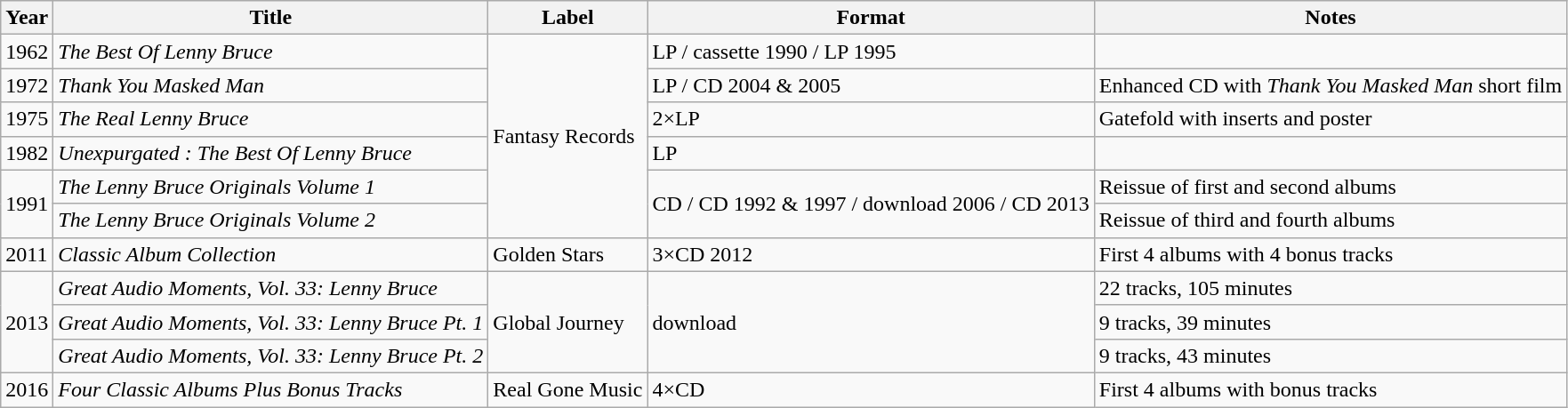<table class="wikitable">
<tr>
<th>Year</th>
<th>Title</th>
<th>Label</th>
<th>Format</th>
<th>Notes</th>
</tr>
<tr>
<td>1962</td>
<td><em>The Best Of Lenny Bruce</em></td>
<td rowspan="6">Fantasy Records</td>
<td>LP / cassette 1990 / LP 1995</td>
<td></td>
</tr>
<tr>
<td>1972</td>
<td><em>Thank You Masked Man</em></td>
<td>LP / CD 2004 & 2005</td>
<td>Enhanced CD with <em>Thank You Masked Man</em> short film</td>
</tr>
<tr>
<td>1975</td>
<td><em>The Real Lenny Bruce</em></td>
<td>2×LP</td>
<td>Gatefold with inserts and poster</td>
</tr>
<tr>
<td>1982</td>
<td><em>Unexpurgated : The Best Of Lenny Bruce</em></td>
<td>LP</td>
<td></td>
</tr>
<tr>
<td rowspan="2">1991</td>
<td><em>The Lenny Bruce Originals Volume 1</em></td>
<td rowspan="2">CD / CD 1992 & 1997 / download 2006 / CD 2013</td>
<td>Reissue of first and second albums</td>
</tr>
<tr>
<td><em>The Lenny Bruce Originals Volume 2</em></td>
<td>Reissue of third and fourth albums</td>
</tr>
<tr>
<td>2011</td>
<td><em>Classic Album Collection</em></td>
<td>Golden Stars</td>
<td>3×CD 2012</td>
<td>First 4 albums with 4 bonus tracks</td>
</tr>
<tr>
<td rowspan="3">2013</td>
<td><em>Great Audio Moments, Vol. 33: Lenny Bruce</em></td>
<td rowspan="3">Global Journey</td>
<td rowspan="3">download</td>
<td>22 tracks, 105 minutes</td>
</tr>
<tr>
<td><em>Great Audio Moments, Vol. 33: Lenny Bruce Pt. 1</em></td>
<td>9 tracks, 39 minutes</td>
</tr>
<tr>
<td><em>Great Audio Moments, Vol. 33: Lenny Bruce Pt. 2</em></td>
<td>9 tracks, 43 minutes</td>
</tr>
<tr>
<td>2016</td>
<td><em>Four Classic Albums Plus Bonus Tracks</em></td>
<td>Real Gone Music</td>
<td>4×CD</td>
<td>First 4 albums with bonus tracks</td>
</tr>
</table>
